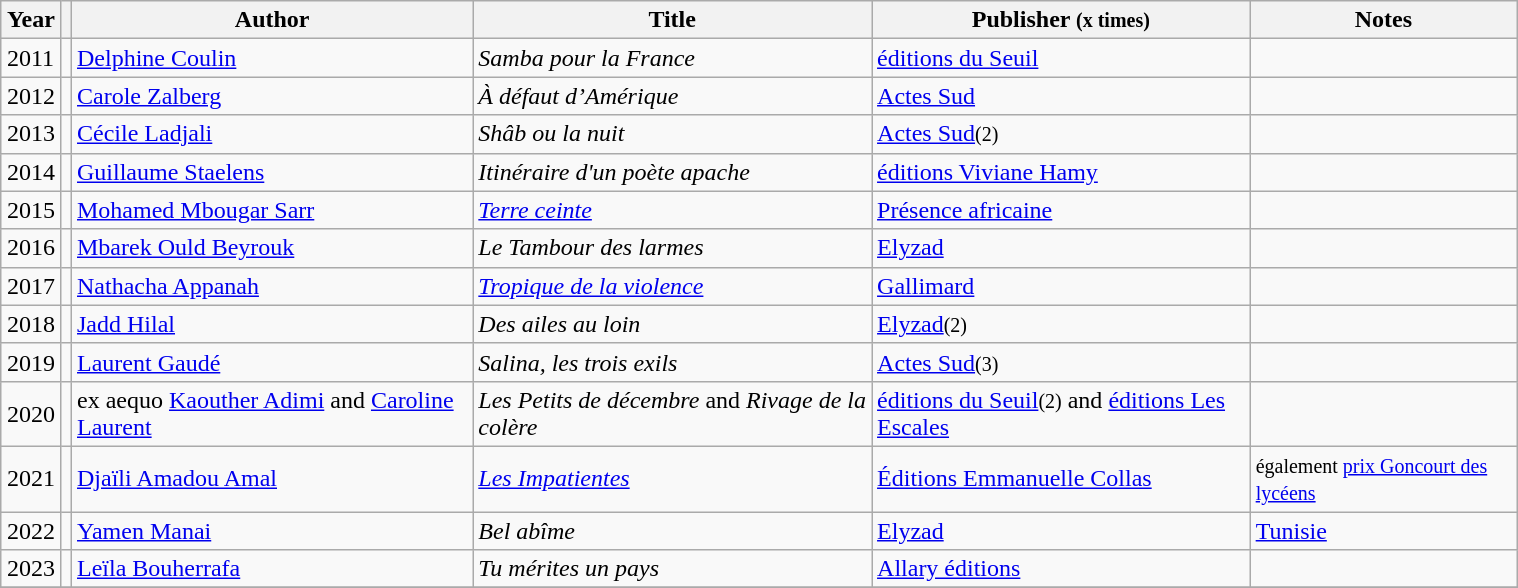<table width="80%" class="wikitable sortable" align="center" style="margin:1em auto;">
<tr>
<th>Year</th>
<th></th>
<th>Author</th>
<th>Title</th>
<th>Publisher <small>(x times)</small></th>
<th>Notes</th>
</tr>
<tr>
<td>2011</td>
<td></td>
<td><a href='#'>Delphine Coulin</a></td>
<td><em>Samba pour la France</em></td>
<td><a href='#'>éditions du Seuil</a></td>
<td></td>
</tr>
<tr>
<td>2012</td>
<td></td>
<td><a href='#'>Carole Zalberg</a></td>
<td><em>À défaut d’Amérique</em></td>
<td><a href='#'>Actes Sud</a></td>
<td></td>
</tr>
<tr>
<td>2013</td>
<td></td>
<td><a href='#'>Cécile Ladjali</a></td>
<td><em>Shâb ou la nuit</em></td>
<td><a href='#'>Actes Sud</a><small>(2)</small></td>
<td></td>
</tr>
<tr>
<td>2014</td>
<td></td>
<td><a href='#'>Guillaume Staelens</a></td>
<td><em>Itinéraire d'un poète apache</em></td>
<td><a href='#'>éditions Viviane Hamy</a></td>
<td></td>
</tr>
<tr>
<td>2015</td>
<td></td>
<td><a href='#'>Mohamed Mbougar Sarr</a></td>
<td><em><a href='#'>Terre ceinte</a></em></td>
<td><a href='#'>Présence africaine</a></td>
<td></td>
</tr>
<tr>
<td>2016</td>
<td></td>
<td><a href='#'>Mbarek Ould Beyrouk</a></td>
<td><em>Le Tambour des larmes</em></td>
<td><a href='#'>Elyzad</a></td>
<td></td>
</tr>
<tr>
<td>2017</td>
<td></td>
<td><a href='#'>Nathacha Appanah</a></td>
<td><em><a href='#'>Tropique de la violence</a></em></td>
<td><a href='#'>Gallimard</a></td>
<td></td>
</tr>
<tr>
<td>2018</td>
<td></td>
<td><a href='#'>Jadd Hilal</a></td>
<td><em>Des ailes au loin</em></td>
<td><a href='#'>Elyzad</a><small>(2)</small></td>
<td></td>
</tr>
<tr>
<td>2019</td>
<td></td>
<td><a href='#'>Laurent Gaudé</a></td>
<td><em>Salina, les trois exils</em></td>
<td><a href='#'>Actes Sud</a><small>(3)</small></td>
<td></td>
</tr>
<tr>
<td>2020</td>
<td></td>
<td>ex aequo <a href='#'>Kaouther Adimi</a> and <a href='#'>Caroline Laurent</a></td>
<td><em>Les Petits de décembre</em> and <em>Rivage de la colère</em></td>
<td><a href='#'>éditions du Seuil</a><small>(2)</small> and <a href='#'>éditions Les Escales</a></td>
<td></td>
</tr>
<tr>
<td>2021</td>
<td></td>
<td><a href='#'>Djaïli Amadou Amal</a></td>
<td><em><a href='#'>Les Impatientes</a></em></td>
<td><a href='#'>Éditions Emmanuelle Collas</a></td>
<td><small>également <a href='#'>prix Goncourt des lycéens</a> </small></td>
</tr>
<tr>
<td>2022</td>
<td></td>
<td><a href='#'>Yamen Manai</a></td>
<td><em>Bel abîme</em></td>
<td><a href='#'>Elyzad</a></td>
<td><a href='#'>Tunisie</a></td>
</tr>
<tr>
<td>2023</td>
<td></td>
<td><a href='#'>Leïla Bouherrafa</a></td>
<td><em>Tu mérites un pays</em></td>
<td><a href='#'>Allary éditions</a></td>
<td></td>
</tr>
<tr>
</tr>
</table>
